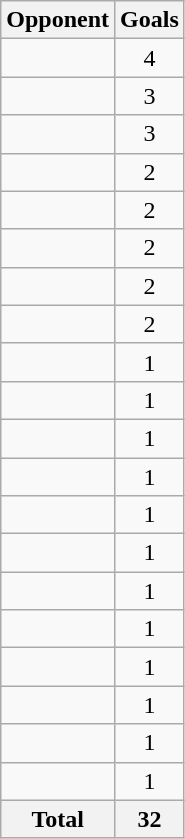<table class="wikitable sortable">
<tr>
<th scope="col">Opponent</th>
<th scope="col">Goals</th>
</tr>
<tr>
<td></td>
<td align="center">4</td>
</tr>
<tr>
<td></td>
<td align="center">3</td>
</tr>
<tr>
<td></td>
<td align="center">3</td>
</tr>
<tr>
<td></td>
<td align="center">2</td>
</tr>
<tr>
<td></td>
<td align="center">2</td>
</tr>
<tr>
<td></td>
<td align="center">2</td>
</tr>
<tr>
<td></td>
<td align="center">2</td>
</tr>
<tr>
<td></td>
<td align="center">2</td>
</tr>
<tr>
<td></td>
<td align="center">1</td>
</tr>
<tr>
<td></td>
<td align="center">1</td>
</tr>
<tr>
<td></td>
<td align="center">1</td>
</tr>
<tr>
<td></td>
<td align="center">1</td>
</tr>
<tr>
<td></td>
<td align="center">1</td>
</tr>
<tr>
<td></td>
<td align="center">1</td>
</tr>
<tr>
<td></td>
<td align="center">1</td>
</tr>
<tr>
<td></td>
<td align="center">1</td>
</tr>
<tr>
<td></td>
<td align="center">1</td>
</tr>
<tr>
<td></td>
<td align="center">1</td>
</tr>
<tr>
<td></td>
<td align="center">1</td>
</tr>
<tr>
<td></td>
<td align="center">1</td>
</tr>
<tr>
<th scope="row">Total</th>
<th>32</th>
</tr>
</table>
